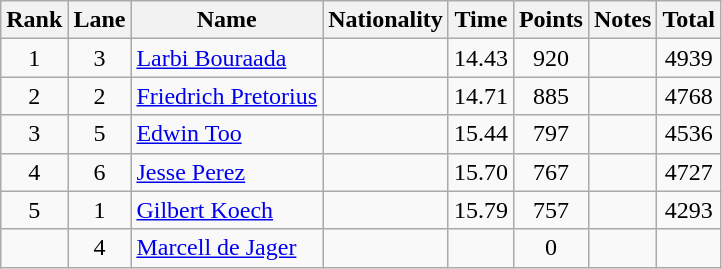<table class="wikitable sortable" style="text-align:center">
<tr>
<th>Rank</th>
<th>Lane</th>
<th>Name</th>
<th>Nationality</th>
<th>Time</th>
<th>Points</th>
<th>Notes</th>
<th>Total</th>
</tr>
<tr>
<td>1</td>
<td>3</td>
<td align="left"><a href='#'>Larbi Bouraada</a></td>
<td align=left></td>
<td>14.43</td>
<td>920</td>
<td></td>
<td>4939</td>
</tr>
<tr>
<td>2</td>
<td>2</td>
<td align="left"><a href='#'>Friedrich Pretorius</a></td>
<td align=left></td>
<td>14.71</td>
<td>885</td>
<td></td>
<td>4768</td>
</tr>
<tr>
<td>3</td>
<td>5</td>
<td align="left"><a href='#'>Edwin Too</a></td>
<td align=left></td>
<td>15.44</td>
<td>797</td>
<td></td>
<td>4536</td>
</tr>
<tr>
<td>4</td>
<td>6</td>
<td align="left"><a href='#'>Jesse Perez</a></td>
<td align=left></td>
<td>15.70</td>
<td>767</td>
<td></td>
<td>4727</td>
</tr>
<tr>
<td>5</td>
<td>1</td>
<td align="left"><a href='#'>Gilbert Koech</a></td>
<td align=left></td>
<td>15.79</td>
<td>757</td>
<td></td>
<td>4293</td>
</tr>
<tr>
<td></td>
<td>4</td>
<td align="left"><a href='#'>Marcell de Jager</a></td>
<td align=left></td>
<td></td>
<td>0</td>
<td></td>
<td></td>
</tr>
</table>
